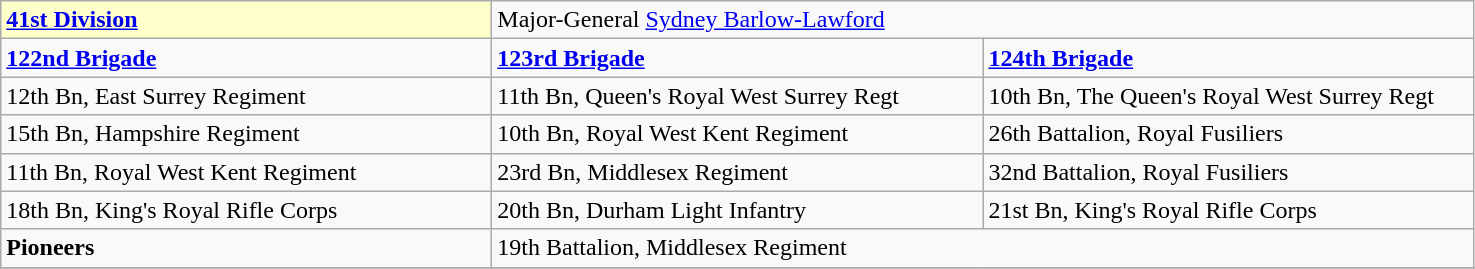<table class="wikitable">
<tr>
<td style="background:#FFFFCC;"><strong><a href='#'>41st Division</a>  </strong></td>
<td colspan="2">Major-General <a href='#'>Sydney Barlow-Lawford</a></td>
</tr>
<tr>
<td width="320pt"><strong><a href='#'>122nd Brigade</a></strong></td>
<td width="320pt"><strong><a href='#'>123rd Brigade</a></strong></td>
<td width="320pt"><strong><a href='#'>124th Brigade</a></strong></td>
</tr>
<tr>
<td>12th Bn, East Surrey Regiment</td>
<td>11th Bn, Queen's Royal West Surrey Regt</td>
<td>10th Bn, The Queen's Royal West Surrey Regt</td>
</tr>
<tr>
<td>15th Bn, Hampshire Regiment</td>
<td>10th Bn, Royal West Kent Regiment</td>
<td>26th Battalion, Royal Fusiliers</td>
</tr>
<tr>
<td>11th Bn, Royal West Kent Regiment</td>
<td>23rd Bn, Middlesex Regiment</td>
<td>32nd Battalion, Royal Fusiliers</td>
</tr>
<tr>
<td>18th Bn, King's Royal Rifle Corps</td>
<td>20th Bn, Durham Light Infantry</td>
<td>21st Bn, King's Royal Rifle Corps</td>
</tr>
<tr>
<td><strong>Pioneers</strong></td>
<td colspan="2">19th Battalion, Middlesex Regiment</td>
</tr>
<tr>
</tr>
</table>
